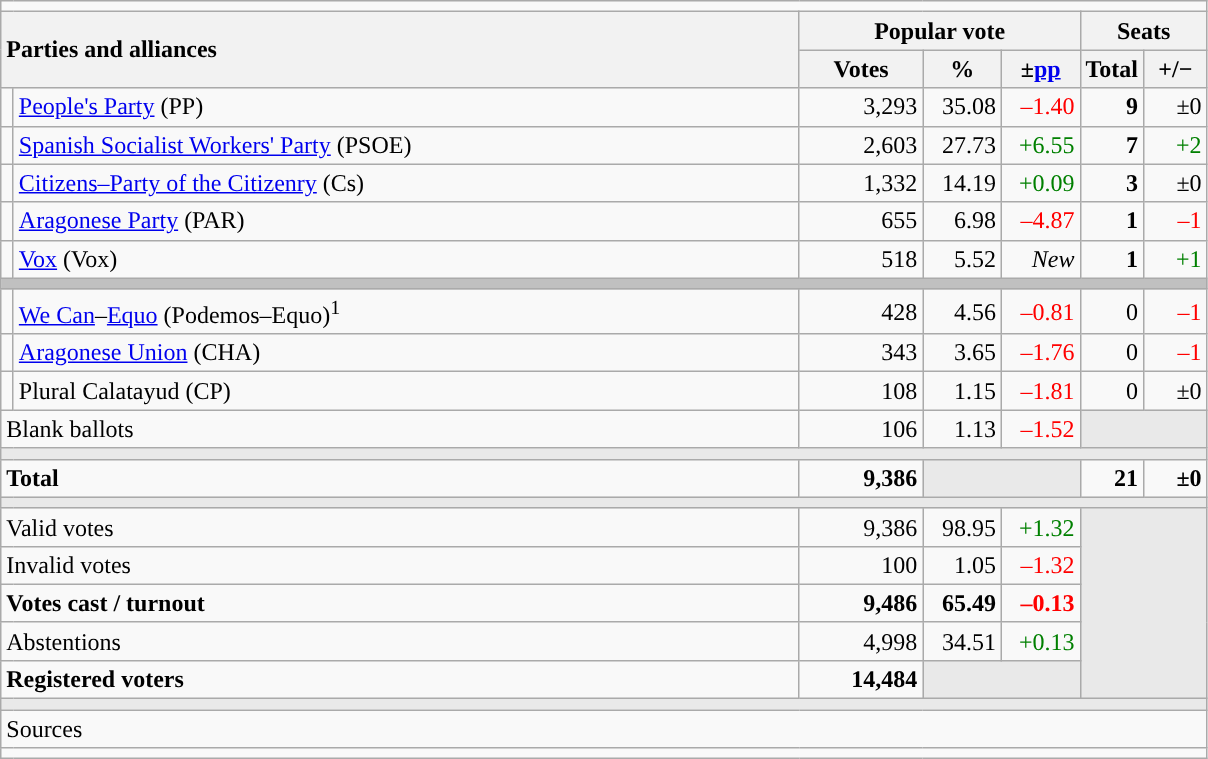<table class="wikitable" style="text-align:right;">
<tr>
<td colspan="7"></td>
</tr>
<tr>
<th style="text-align:left;" rowspan="2" colspan="2" width="525">Parties and alliances</th>
<th colspan="3">Popular vote</th>
<th colspan="2">Seats</th>
</tr>
<tr>
<th width="75">Votes</th>
<th width="45">%</th>
<th width="45">±<a href='#'>pp</a></th>
<th width="35">Total</th>
<th width="35">+/−</th>
</tr>
<tr>
<td width="1" style="color:inherit;background:"></td>
<td align="left"><a href='#'>People's Party</a> (PP)</td>
<td>3,293</td>
<td>35.08</td>
<td style="color:red;">–1.40</td>
<td><strong>9</strong></td>
<td>±0</td>
</tr>
<tr>
<td style="color:inherit;background:"></td>
<td align="left"><a href='#'>Spanish Socialist Workers' Party</a> (PSOE)</td>
<td>2,603</td>
<td>27.73</td>
<td style="color:green;">+6.55</td>
<td><strong>7</strong></td>
<td style="color:green;">+2</td>
</tr>
<tr>
<td style="color:inherit;background:"></td>
<td align="left"><a href='#'>Citizens–Party of the Citizenry</a> (Cs)</td>
<td>1,332</td>
<td>14.19</td>
<td style="color:green;">+0.09</td>
<td><strong>3</strong></td>
<td>±0</td>
</tr>
<tr>
<td style="color:inherit;background:"></td>
<td align="left"><a href='#'>Aragonese Party</a> (PAR)</td>
<td>655</td>
<td>6.98</td>
<td style="color:red;">–4.87</td>
<td><strong>1</strong></td>
<td style="color:red;">–1</td>
</tr>
<tr>
<td style="color:inherit;background:"></td>
<td align="left"><a href='#'>Vox</a> (Vox)</td>
<td>518</td>
<td>5.52</td>
<td><em>New</em></td>
<td><strong>1</strong></td>
<td style="color:green;">+1</td>
</tr>
<tr>
<td colspan="7" bgcolor="#C0C0C0"></td>
</tr>
<tr>
<td style="color:inherit;background:"></td>
<td align="left"><a href='#'>We Can</a>–<a href='#'>Equo</a> (Podemos–Equo)<sup>1</sup></td>
<td>428</td>
<td>4.56</td>
<td style="color:red;">–0.81</td>
<td>0</td>
<td style="color:red;">–1</td>
</tr>
<tr>
<td style="color:inherit;background:"></td>
<td align="left"><a href='#'>Aragonese Union</a> (CHA)</td>
<td>343</td>
<td>3.65</td>
<td style="color:red;">–1.76</td>
<td>0</td>
<td style="color:red;">–1</td>
</tr>
<tr>
<td style="color:inherit;background:"></td>
<td align="left">Plural Calatayud (CP)</td>
<td>108</td>
<td>1.15</td>
<td style="color:red;">–1.81</td>
<td>0</td>
<td>±0</td>
</tr>
<tr>
<td align="left" colspan="2">Blank ballots</td>
<td>106</td>
<td>1.13</td>
<td style="color:red;">–1.52</td>
<td bgcolor="#E9E9E9" colspan="2"></td>
</tr>
<tr>
<td colspan="7" bgcolor="#E9E9E9"></td>
</tr>
<tr style="font-weight:bold;">
<td align="left" colspan="2">Total</td>
<td>9,386</td>
<td bgcolor="#E9E9E9" colspan="2"></td>
<td>21</td>
<td>±0</td>
</tr>
<tr>
<td colspan="7" bgcolor="#E9E9E9"></td>
</tr>
<tr>
<td align="left" colspan="2">Valid votes</td>
<td>9,386</td>
<td>98.95</td>
<td style="color:green;">+1.32</td>
<td bgcolor="#E9E9E9" colspan="2" rowspan="5"></td>
</tr>
<tr>
<td align="left" colspan="2">Invalid votes</td>
<td>100</td>
<td>1.05</td>
<td style="color:red;">–1.32</td>
</tr>
<tr style="font-weight:bold;">
<td align="left" colspan="2">Votes cast / turnout</td>
<td>9,486</td>
<td>65.49</td>
<td style="color:red;">–0.13</td>
</tr>
<tr>
<td align="left" colspan="2">Abstentions</td>
<td>4,998</td>
<td>34.51</td>
<td style="color:green;">+0.13</td>
</tr>
<tr style="font-weight:bold;">
<td align="left" colspan="2">Registered voters</td>
<td>14,484</td>
<td bgcolor="#E9E9E9" colspan="2"></td>
</tr>
<tr>
<td colspan="7" bgcolor="#E9E9E9"></td>
</tr>
<tr>
<td align="left" colspan="7">Sources</td>
</tr>
<tr>
<td colspan="7" style="text-align:left; max-width:790px;"></td>
</tr>
</table>
